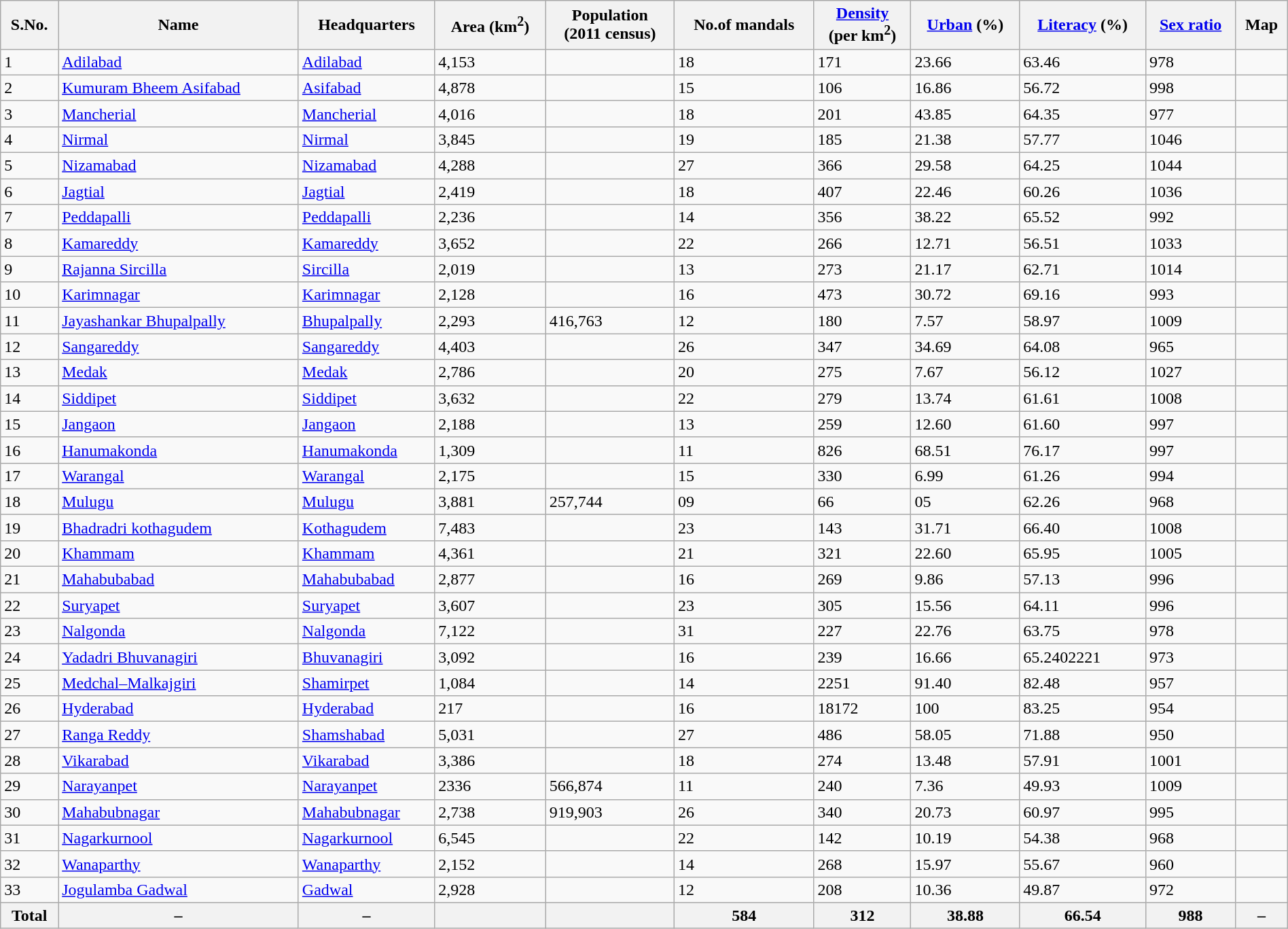<table class="wikitable sortable" style="text-align:left" border=1 width=100%>
<tr>
<th>S.No.</th>
<th>Name</th>
<th>Headquarters</th>
<th>Area (km<sup>2</sup>)</th>
<th>Population<br>(2011 census)</th>
<th>No.of mandals</th>
<th><a href='#'>Density</a><br>(per km<sup>2</sup>)</th>
<th><a href='#'>Urban</a> (%)</th>
<th><a href='#'>Literacy</a> (%)</th>
<th><a href='#'>Sex ratio</a></th>
<th>Map</th>
</tr>
<tr>
<td>1</td>
<td><a href='#'>Adilabad</a></td>
<td><a href='#'>Adilabad</a></td>
<td>4,153</td>
<td></td>
<td>18</td>
<td>171</td>
<td>23.66</td>
<td>63.46</td>
<td>978</td>
<td><br></td>
</tr>
<tr>
<td>2</td>
<td><a href='#'>Kumuram Bheem Asifabad</a></td>
<td><a href='#'>Asifabad</a></td>
<td>4,878</td>
<td></td>
<td>15</td>
<td>106</td>
<td>16.86</td>
<td>56.72</td>
<td>998</td>
<td></td>
</tr>
<tr>
<td>3</td>
<td><a href='#'>Mancherial</a></td>
<td><a href='#'>Mancherial</a></td>
<td>4,016</td>
<td></td>
<td>18</td>
<td>201</td>
<td>43.85</td>
<td>64.35</td>
<td>977</td>
<td></td>
</tr>
<tr>
<td>4</td>
<td><a href='#'>Nirmal</a></td>
<td><a href='#'>Nirmal</a></td>
<td>3,845</td>
<td></td>
<td>19</td>
<td>185</td>
<td>21.38</td>
<td>57.77</td>
<td>1046</td>
<td></td>
</tr>
<tr>
<td>5</td>
<td><a href='#'>Nizamabad</a></td>
<td><a href='#'>Nizamabad</a></td>
<td>4,288</td>
<td></td>
<td>27</td>
<td>366</td>
<td>29.58</td>
<td>64.25</td>
<td>1044</td>
<td></td>
</tr>
<tr>
<td>6</td>
<td><a href='#'>Jagtial</a></td>
<td><a href='#'>Jagtial</a></td>
<td>2,419</td>
<td></td>
<td>18</td>
<td>407</td>
<td>22.46</td>
<td>60.26</td>
<td>1036</td>
<td></td>
</tr>
<tr>
<td>7</td>
<td><a href='#'>Peddapalli</a></td>
<td><a href='#'>Peddapalli</a></td>
<td>2,236</td>
<td></td>
<td>14</td>
<td>356</td>
<td>38.22</td>
<td>65.52</td>
<td>992</td>
<td></td>
</tr>
<tr>
<td>8</td>
<td><a href='#'>Kamareddy</a></td>
<td><a href='#'>Kamareddy</a></td>
<td>3,652</td>
<td></td>
<td>22</td>
<td>266</td>
<td>12.71</td>
<td>56.51</td>
<td>1033</td>
<td></td>
</tr>
<tr>
<td>9</td>
<td><a href='#'>Rajanna Sircilla</a></td>
<td><a href='#'>Sircilla</a></td>
<td>2,019</td>
<td></td>
<td>13</td>
<td>273</td>
<td>21.17</td>
<td>62.71</td>
<td>1014</td>
<td></td>
</tr>
<tr>
<td>10</td>
<td><a href='#'>Karimnagar</a></td>
<td><a href='#'>Karimnagar</a></td>
<td>2,128</td>
<td></td>
<td>16</td>
<td>473</td>
<td>30.72</td>
<td>69.16</td>
<td>993</td>
<td></td>
</tr>
<tr>
<td>11</td>
<td><a href='#'>Jayashankar Bhupalpally</a></td>
<td><a href='#'>Bhupalpally</a></td>
<td>2,293</td>
<td>416,763</td>
<td>12</td>
<td>180</td>
<td>7.57</td>
<td>58.97</td>
<td>1009</td>
<td></td>
</tr>
<tr>
<td>12</td>
<td><a href='#'>Sangareddy</a></td>
<td><a href='#'>Sangareddy</a></td>
<td>4,403</td>
<td></td>
<td>26</td>
<td>347</td>
<td>34.69</td>
<td>64.08</td>
<td>965</td>
<td></td>
</tr>
<tr>
<td>13</td>
<td><a href='#'>Medak</a></td>
<td><a href='#'>Medak</a></td>
<td>2,786</td>
<td></td>
<td>20</td>
<td>275</td>
<td>7.67</td>
<td>56.12</td>
<td>1027</td>
<td></td>
</tr>
<tr>
<td>14</td>
<td><a href='#'>Siddipet</a></td>
<td><a href='#'>Siddipet</a></td>
<td>3,632</td>
<td></td>
<td>22</td>
<td>279</td>
<td>13.74</td>
<td>61.61</td>
<td>1008</td>
<td></td>
</tr>
<tr>
<td>15</td>
<td><a href='#'>Jangaon</a></td>
<td><a href='#'>Jangaon</a></td>
<td>2,188</td>
<td></td>
<td>13</td>
<td>259</td>
<td>12.60</td>
<td>61.60</td>
<td>997</td>
<td></td>
</tr>
<tr>
<td>16</td>
<td><a href='#'>Hanumakonda</a></td>
<td><a href='#'>Hanumakonda</a></td>
<td>1,309</td>
<td></td>
<td>11</td>
<td>826</td>
<td>68.51</td>
<td>76.17</td>
<td>997</td>
<td></td>
</tr>
<tr>
<td>17</td>
<td><a href='#'>Warangal</a></td>
<td><a href='#'>Warangal</a></td>
<td>2,175</td>
<td></td>
<td>15</td>
<td>330</td>
<td>6.99</td>
<td>61.26</td>
<td>994</td>
<td></td>
</tr>
<tr>
<td>18</td>
<td><a href='#'>Mulugu</a></td>
<td><a href='#'>Mulugu</a></td>
<td>3,881</td>
<td>257,744</td>
<td>09</td>
<td>66</td>
<td>05</td>
<td>62.26</td>
<td>968</td>
<td></td>
</tr>
<tr>
<td>19</td>
<td><a href='#'>Bhadradri kothagudem</a></td>
<td><a href='#'>Kothagudem</a></td>
<td>7,483</td>
<td></td>
<td>23</td>
<td>143</td>
<td>31.71</td>
<td>66.40</td>
<td>1008</td>
<td></td>
</tr>
<tr>
<td>20</td>
<td><a href='#'>Khammam</a></td>
<td><a href='#'>Khammam</a></td>
<td>4,361</td>
<td></td>
<td>21</td>
<td>321</td>
<td>22.60</td>
<td>65.95</td>
<td>1005</td>
<td></td>
</tr>
<tr>
<td>21</td>
<td><a href='#'>Mahabubabad</a></td>
<td><a href='#'>Mahabubabad</a></td>
<td>2,877</td>
<td></td>
<td>16</td>
<td>269</td>
<td>9.86</td>
<td>57.13</td>
<td>996</td>
<td></td>
</tr>
<tr>
<td>22</td>
<td><a href='#'>Suryapet</a></td>
<td><a href='#'>Suryapet</a></td>
<td>3,607</td>
<td></td>
<td>23</td>
<td>305</td>
<td>15.56</td>
<td>64.11</td>
<td>996</td>
<td></td>
</tr>
<tr>
<td>23</td>
<td><a href='#'>Nalgonda</a></td>
<td><a href='#'>Nalgonda</a></td>
<td>7,122</td>
<td></td>
<td>31</td>
<td>227</td>
<td>22.76</td>
<td>63.75</td>
<td>978</td>
<td></td>
</tr>
<tr>
<td>24</td>
<td><a href='#'>Yadadri Bhuvanagiri</a></td>
<td><a href='#'>Bhuvanagiri</a></td>
<td>3,092</td>
<td></td>
<td>16</td>
<td>239</td>
<td>16.66</td>
<td>65.2402221</td>
<td>973</td>
<td></td>
</tr>
<tr>
<td>25</td>
<td><a href='#'>Medchal–Malkajgiri</a></td>
<td><a href='#'>Shamirpet</a></td>
<td>1,084</td>
<td></td>
<td>14</td>
<td>2251</td>
<td>91.40</td>
<td>82.48</td>
<td>957</td>
<td></td>
</tr>
<tr>
<td>26</td>
<td><a href='#'>Hyderabad</a></td>
<td><a href='#'>Hyderabad</a></td>
<td>217</td>
<td></td>
<td>16</td>
<td>18172</td>
<td>100</td>
<td>83.25</td>
<td>954</td>
<td></td>
</tr>
<tr>
<td>27</td>
<td><a href='#'>Ranga Reddy</a></td>
<td><a href='#'>Shamshabad</a></td>
<td>5,031</td>
<td></td>
<td>27</td>
<td>486</td>
<td>58.05</td>
<td>71.88</td>
<td>950</td>
<td></td>
</tr>
<tr>
<td>28</td>
<td><a href='#'>Vikarabad</a></td>
<td><a href='#'>Vikarabad</a></td>
<td>3,386</td>
<td></td>
<td>18</td>
<td>274</td>
<td>13.48</td>
<td>57.91</td>
<td>1001</td>
<td></td>
</tr>
<tr>
<td>29</td>
<td><a href='#'>Narayanpet</a></td>
<td><a href='#'>Narayanpet</a></td>
<td>2336</td>
<td>566,874</td>
<td>11</td>
<td>240</td>
<td>7.36</td>
<td>49.93</td>
<td>1009</td>
<td></td>
</tr>
<tr>
<td>30</td>
<td><a href='#'>Mahabubnagar</a></td>
<td><a href='#'>Mahabubnagar</a></td>
<td>2,738</td>
<td>919,903</td>
<td>26</td>
<td>340</td>
<td>20.73</td>
<td>60.97</td>
<td>995</td>
<td></td>
</tr>
<tr>
<td>31</td>
<td><a href='#'>Nagarkurnool</a></td>
<td><a href='#'>Nagarkurnool</a></td>
<td>6,545</td>
<td></td>
<td>22</td>
<td>142</td>
<td>10.19</td>
<td>54.38</td>
<td>968</td>
<td></td>
</tr>
<tr>
<td>32</td>
<td><a href='#'>Wanaparthy</a></td>
<td><a href='#'>Wanaparthy</a></td>
<td>2,152</td>
<td></td>
<td>14</td>
<td>268</td>
<td>15.97</td>
<td>55.67</td>
<td>960</td>
<td></td>
</tr>
<tr>
<td>33</td>
<td><a href='#'>Jogulamba Gadwal</a></td>
<td><a href='#'>Gadwal</a></td>
<td>2,928</td>
<td></td>
<td>12</td>
<td>208</td>
<td>10.36</td>
<td>49.87</td>
<td>972</td>
<td></td>
</tr>
<tr>
<th><strong>Total</strong></th>
<th>–</th>
<th>–</th>
<th></th>
<th></th>
<th>584</th>
<th>312</th>
<th>38.88</th>
<th>66.54</th>
<th>988</th>
<th>–</th>
</tr>
</table>
